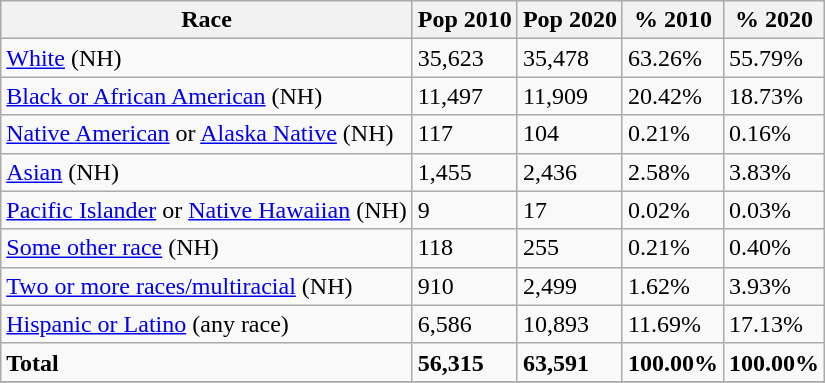<table class="wikitable">
<tr>
<th>Race</th>
<th>Pop 2010</th>
<th>Pop 2020</th>
<th>% 2010</th>
<th>% 2020</th>
</tr>
<tr>
<td><a href='#'>White</a> (NH)</td>
<td>35,623</td>
<td>35,478</td>
<td>63.26%</td>
<td>55.79%</td>
</tr>
<tr>
<td><a href='#'>Black or African American</a> (NH)</td>
<td>11,497</td>
<td>11,909</td>
<td>20.42%</td>
<td>18.73%</td>
</tr>
<tr>
<td><a href='#'>Native American</a> or <a href='#'>Alaska Native</a> (NH)</td>
<td>117</td>
<td>104</td>
<td>0.21%</td>
<td>0.16%</td>
</tr>
<tr>
<td><a href='#'>Asian</a> (NH)</td>
<td>1,455</td>
<td>2,436</td>
<td>2.58%</td>
<td>3.83%</td>
</tr>
<tr>
<td><a href='#'>Pacific Islander</a> or <a href='#'>Native Hawaiian</a> (NH)</td>
<td>9</td>
<td>17</td>
<td>0.02%</td>
<td>0.03%</td>
</tr>
<tr>
<td><a href='#'>Some other race</a> (NH)</td>
<td>118</td>
<td>255</td>
<td>0.21%</td>
<td>0.40%</td>
</tr>
<tr>
<td><a href='#'>Two or more races/multiracial</a> (NH)</td>
<td>910</td>
<td>2,499</td>
<td>1.62%</td>
<td>3.93%</td>
</tr>
<tr>
<td><a href='#'>Hispanic or Latino</a> (any race)</td>
<td>6,586</td>
<td>10,893</td>
<td>11.69%</td>
<td>17.13%</td>
</tr>
<tr>
<td><strong>Total</strong></td>
<td><strong>56,315</strong></td>
<td><strong>63,591</strong></td>
<td><strong>100.00%</strong></td>
<td><strong>100.00%</strong></td>
</tr>
<tr>
</tr>
</table>
